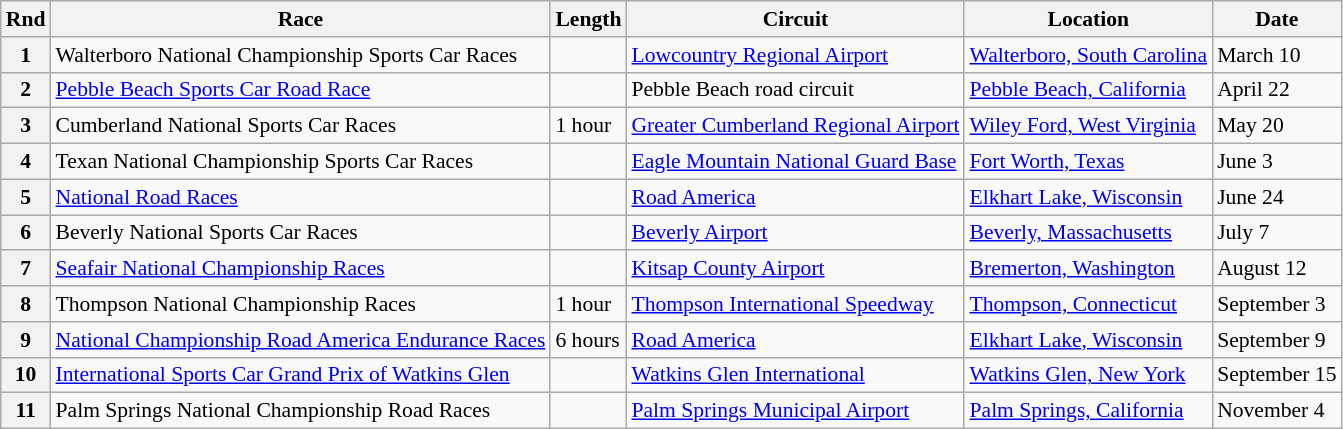<table class="wikitable" style="font-size: 90%;">
<tr>
<th>Rnd</th>
<th>Race</th>
<th>Length</th>
<th>Circuit</th>
<th>Location</th>
<th>Date</th>
</tr>
<tr>
<th>1</th>
<td>Walterboro National Championship Sports Car Races</td>
<td></td>
<td><a href='#'>Lowcountry Regional Airport</a></td>
<td><a href='#'>Walterboro, South Carolina</a></td>
<td>March 10</td>
</tr>
<tr>
<th>2</th>
<td><a href='#'>Pebble Beach Sports Car Road Race</a></td>
<td></td>
<td>Pebble Beach road circuit</td>
<td><a href='#'>Pebble Beach, California</a></td>
<td>April 22</td>
</tr>
<tr>
<th>3</th>
<td>Cumberland National Sports Car Races</td>
<td>1 hour</td>
<td><a href='#'>Greater Cumberland Regional Airport</a></td>
<td><a href='#'>Wiley Ford, West Virginia</a></td>
<td>May 20</td>
</tr>
<tr>
<th>4</th>
<td>Texan National Championship Sports Car Races</td>
<td></td>
<td><a href='#'>Eagle Mountain National Guard Base</a></td>
<td><a href='#'>Fort Worth, Texas</a></td>
<td>June 3</td>
</tr>
<tr>
<th>5</th>
<td><a href='#'>National Road Races</a></td>
<td></td>
<td><a href='#'>Road America</a></td>
<td><a href='#'>Elkhart Lake, Wisconsin</a></td>
<td>June 24</td>
</tr>
<tr>
<th>6</th>
<td>Beverly National Sports Car Races</td>
<td></td>
<td><a href='#'>Beverly Airport</a></td>
<td><a href='#'>Beverly, Massachusetts</a></td>
<td>July 7</td>
</tr>
<tr>
<th>7</th>
<td><a href='#'>Seafair National Championship Races</a></td>
<td></td>
<td><a href='#'>Kitsap County Airport</a></td>
<td><a href='#'>Bremerton, Washington</a></td>
<td>August 12</td>
</tr>
<tr>
<th>8</th>
<td>Thompson National Championship Races</td>
<td>1 hour</td>
<td><a href='#'>Thompson International Speedway</a></td>
<td><a href='#'>Thompson, Connecticut</a></td>
<td>September 3</td>
</tr>
<tr>
<th>9</th>
<td><a href='#'>National Championship Road America Endurance Races</a></td>
<td>6 hours</td>
<td><a href='#'>Road America</a></td>
<td><a href='#'>Elkhart Lake, Wisconsin</a></td>
<td>September 9</td>
</tr>
<tr>
<th>10</th>
<td><a href='#'>International Sports Car Grand Prix of Watkins Glen</a></td>
<td></td>
<td><a href='#'>Watkins Glen International</a></td>
<td><a href='#'>Watkins Glen, New York</a></td>
<td>September 15</td>
</tr>
<tr>
<th>11</th>
<td>Palm Springs National Championship Road Races</td>
<td></td>
<td><a href='#'>Palm Springs Municipal Airport</a></td>
<td><a href='#'>Palm Springs, California</a></td>
<td>November 4</td>
</tr>
</table>
